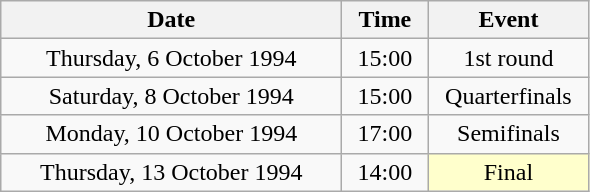<table class = "wikitable" style="text-align:center;">
<tr>
<th width=220>Date</th>
<th width=50>Time</th>
<th width=100>Event</th>
</tr>
<tr>
<td>Thursday, 6 October 1994</td>
<td>15:00</td>
<td>1st round</td>
</tr>
<tr>
<td>Saturday, 8 October 1994</td>
<td>15:00</td>
<td>Quarterfinals</td>
</tr>
<tr>
<td>Monday, 10 October 1994</td>
<td>17:00</td>
<td>Semifinals</td>
</tr>
<tr>
<td>Thursday, 13 October 1994</td>
<td>14:00</td>
<td bgcolor=ffffcc>Final</td>
</tr>
</table>
